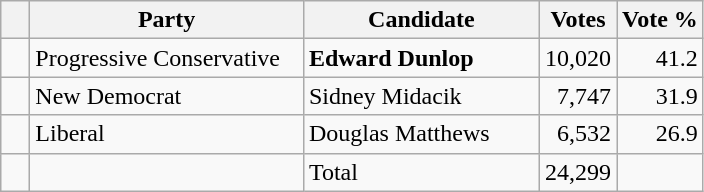<table class="wikitable">
<tr>
<th></th>
<th scope="col" width="175">Party</th>
<th scope="col" width="150">Candidate</th>
<th>Votes</th>
<th>Vote %</th>
</tr>
<tr>
<td>   </td>
<td>Progressive Conservative</td>
<td><strong>Edward Dunlop</strong></td>
<td align=right>10,020</td>
<td align=right>41.2</td>
</tr>
<tr>
<td>   </td>
<td>New Democrat</td>
<td>Sidney Midacik</td>
<td align=right>7,747</td>
<td align=right>31.9</td>
</tr>
<tr |>
<td>   </td>
<td>Liberal</td>
<td>Douglas Matthews</td>
<td align=right>6,532</td>
<td align=right>26.9</td>
</tr>
<tr>
<td></td>
<td></td>
<td>Total</td>
<td align=right>24,299</td>
<td></td>
</tr>
</table>
